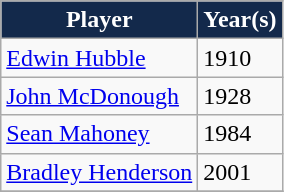<table class="wikitable sortable">
<tr>
<th style="background:#13294B; color: white; text-align:center">Player</th>
<th style="background:#13294B; color: white; text-align:center">Year(s)</th>
</tr>
<tr>
<td><a href='#'>Edwin Hubble</a></td>
<td>1910</td>
</tr>
<tr>
<td><a href='#'>John McDonough</a></td>
<td>1928</td>
</tr>
<tr>
<td><a href='#'>Sean Mahoney</a></td>
<td>1984</td>
</tr>
<tr>
<td><a href='#'>Bradley Henderson</a></td>
<td>2001</td>
</tr>
<tr>
</tr>
</table>
